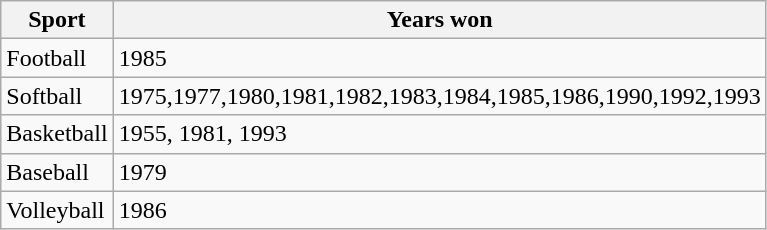<table class="wikitable">
<tr>
<th>Sport</th>
<th>Years won</th>
</tr>
<tr>
<td>Football</td>
<td>1985</td>
</tr>
<tr>
<td>Softball</td>
<td>1975,1977,1980,1981,1982,1983,1984,1985,1986,1990,1992,1993</td>
</tr>
<tr>
<td>Basketball</td>
<td>1955, 1981, 1993</td>
</tr>
<tr>
<td>Baseball</td>
<td>1979</td>
</tr>
<tr>
<td>Volleyball</td>
<td>1986</td>
</tr>
</table>
